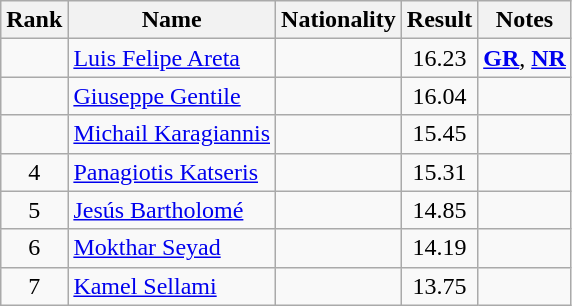<table class="wikitable sortable" style="text-align:center">
<tr>
<th>Rank</th>
<th>Name</th>
<th>Nationality</th>
<th>Result</th>
<th>Notes</th>
</tr>
<tr>
<td></td>
<td align=left><a href='#'>Luis Felipe Areta</a></td>
<td align=left></td>
<td>16.23</td>
<td><strong><a href='#'>GR</a></strong>, <strong><a href='#'>NR</a></strong></td>
</tr>
<tr>
<td></td>
<td align=left><a href='#'>Giuseppe Gentile</a></td>
<td align=left></td>
<td>16.04</td>
<td></td>
</tr>
<tr>
<td></td>
<td align=left><a href='#'>Michail Karagiannis</a></td>
<td align=left></td>
<td>15.45</td>
<td></td>
</tr>
<tr>
<td>4</td>
<td align=left><a href='#'>Panagiotis Katseris</a></td>
<td align=left></td>
<td>15.31</td>
<td></td>
</tr>
<tr>
<td>5</td>
<td align=left><a href='#'>Jesús Bartholomé</a></td>
<td align=left></td>
<td>14.85</td>
<td></td>
</tr>
<tr>
<td>6</td>
<td align=left><a href='#'>Mokthar Seyad</a></td>
<td align=left></td>
<td>14.19</td>
<td></td>
</tr>
<tr>
<td>7</td>
<td align=left><a href='#'>Kamel Sellami</a></td>
<td align=left></td>
<td>13.75</td>
<td></td>
</tr>
</table>
